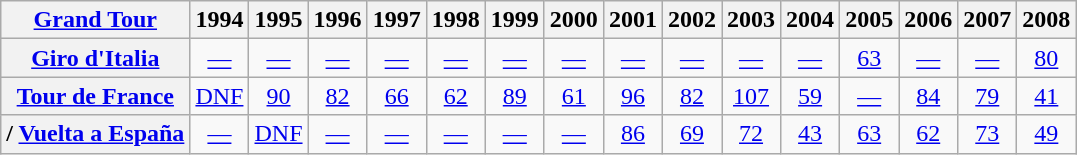<table class="wikitable plainrowheaders">
<tr>
<th scope="col"><a href='#'>Grand Tour</a></th>
<th scope="col">1994</th>
<th scope="col">1995</th>
<th scope="col">1996</th>
<th scope="col">1997</th>
<th scope="col">1998</th>
<th scope="col">1999</th>
<th scope="col">2000</th>
<th scope="col">2001</th>
<th scope="col">2002</th>
<th scope="col">2003</th>
<th scope="col">2004</th>
<th scope="col">2005</th>
<th scope="col">2006</th>
<th scope="col">2007</th>
<th scope="col">2008</th>
</tr>
<tr style="text-align:center;">
<th scope="row"> <a href='#'>Giro d'Italia</a></th>
<td><a href='#'>—</a></td>
<td><a href='#'>—</a></td>
<td><a href='#'>—</a></td>
<td><a href='#'>—</a></td>
<td><a href='#'>—</a></td>
<td><a href='#'>—</a></td>
<td><a href='#'>—</a></td>
<td><a href='#'>—</a></td>
<td><a href='#'>—</a></td>
<td><a href='#'>—</a></td>
<td><a href='#'>—</a></td>
<td><a href='#'>63</a></td>
<td><a href='#'>—</a></td>
<td><a href='#'>—</a></td>
<td><a href='#'>80</a></td>
</tr>
<tr style="text-align:center;">
<th scope="row"> <a href='#'>Tour de France</a></th>
<td><a href='#'>DNF</a></td>
<td><a href='#'>90</a></td>
<td><a href='#'>82</a></td>
<td><a href='#'>66</a></td>
<td><a href='#'>62</a></td>
<td><a href='#'>89</a></td>
<td><a href='#'>61</a></td>
<td><a href='#'>96</a></td>
<td><a href='#'>82</a></td>
<td><a href='#'>107</a></td>
<td><a href='#'>59</a></td>
<td><a href='#'>—</a></td>
<td><a href='#'>84</a></td>
<td><a href='#'>79</a></td>
<td><a href='#'>41</a></td>
</tr>
<tr style="text-align:center;">
<th scope="row">/ <a href='#'>Vuelta a España</a></th>
<td><a href='#'>—</a></td>
<td><a href='#'>DNF</a></td>
<td><a href='#'>—</a></td>
<td><a href='#'>—</a></td>
<td><a href='#'>—</a></td>
<td><a href='#'>—</a></td>
<td><a href='#'>—</a></td>
<td><a href='#'>86</a></td>
<td><a href='#'>69</a></td>
<td><a href='#'>72</a></td>
<td><a href='#'>43</a></td>
<td><a href='#'>63</a></td>
<td><a href='#'>62</a></td>
<td><a href='#'>73</a></td>
<td><a href='#'>49</a></td>
</tr>
</table>
